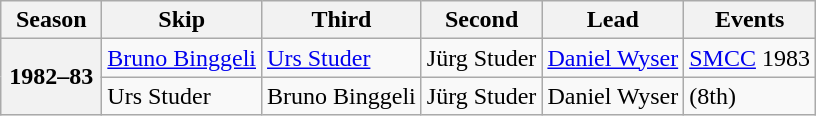<table class="wikitable">
<tr>
<th scope="col" width=60>Season</th>
<th scope="col">Skip</th>
<th scope="col">Third</th>
<th scope="col">Second</th>
<th scope="col">Lead</th>
<th scope="col">Events</th>
</tr>
<tr>
<th scope="row" rowspan="2">1982–83</th>
<td><a href='#'>Bruno Binggeli</a></td>
<td><a href='#'>Urs Studer</a></td>
<td>Jürg Studer</td>
<td><a href='#'>Daniel Wyser</a></td>
<td><a href='#'>SMCC</a> 1983 </td>
</tr>
<tr>
<td>Urs Studer</td>
<td>Bruno Binggeli</td>
<td>Jürg Studer</td>
<td>Daniel Wyser</td>
<td> (8th)</td>
</tr>
</table>
